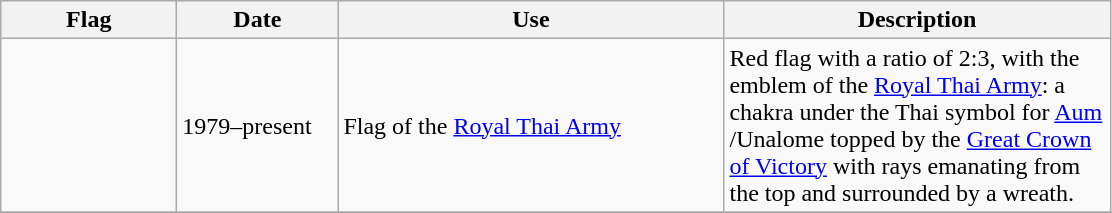<table class="wikitable">
<tr>
<th width="110">Flag</th>
<th width="100">Date</th>
<th width="250">Use</th>
<th width="250">Description</th>
</tr>
<tr>
<td></td>
<td>1979–present</td>
<td>Flag of the <a href='#'>Royal Thai Army</a></td>
<td>Red flag with a ratio of 2:3, with the emblem of the <a href='#'>Royal Thai Army</a>: a chakra under the Thai symbol for <a href='#'>Aum</a> /Unalome topped by the <a href='#'>Great Crown of Victory</a> with rays emanating from the top and surrounded by a wreath.</td>
</tr>
<tr>
</tr>
</table>
